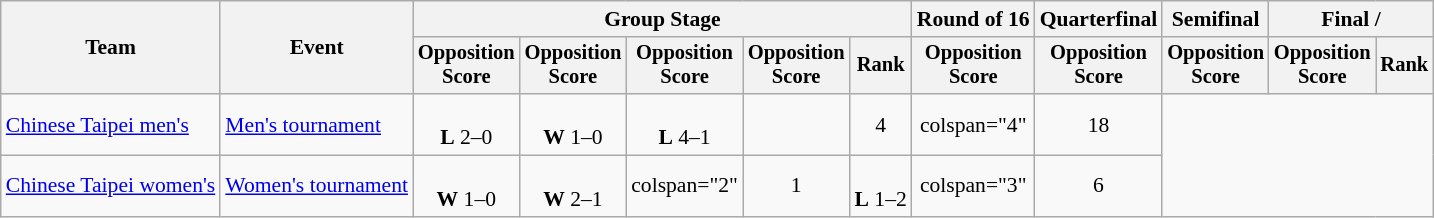<table class="wikitable" style="font-size:90%; text-align:center">
<tr>
<th rowspan="2">Team</th>
<th rowspan="2">Event</th>
<th colspan="5">Group Stage</th>
<th>Round of 16</th>
<th>Quarterfinal</th>
<th>Semifinal</th>
<th colspan=2>Final / </th>
</tr>
<tr style=font-size:95%>
<th>Opposition <br> Score</th>
<th>Opposition <br> Score</th>
<th>Opposition <br> Score</th>
<th>Opposition <br> Score</th>
<th>Rank</th>
<th>Opposition <br> Score</th>
<th>Opposition <br> Score</th>
<th>Opposition <br> Score</th>
<th>Opposition <br> Score</th>
<th>Rank</th>
</tr>
<tr>
<td align="left"><a href='#'>Chinese Taipei men's</a></td>
<td align="left"><a href='#'>Men's tournament</a></td>
<td> <br> <strong>L</strong> 2–0</td>
<td> <br> <strong>W</strong> 1–0</td>
<td> <br> <strong>L</strong> 4–1</td>
<td></td>
<td>4</td>
<td>colspan="4" </td>
<td>18</td>
</tr>
<tr>
<td align="left"><a href='#'>Chinese Taipei women's</a></td>
<td align="left"><a href='#'>Women's tournament</a></td>
<td> <br> <strong>W</strong> 1–0</td>
<td> <br> <strong>W</strong> 2–1</td>
<td>colspan="2" </td>
<td>1</td>
<td> <br> <strong>L</strong> 1–2</td>
<td>colspan="3" </td>
<td>6</td>
</tr>
</table>
